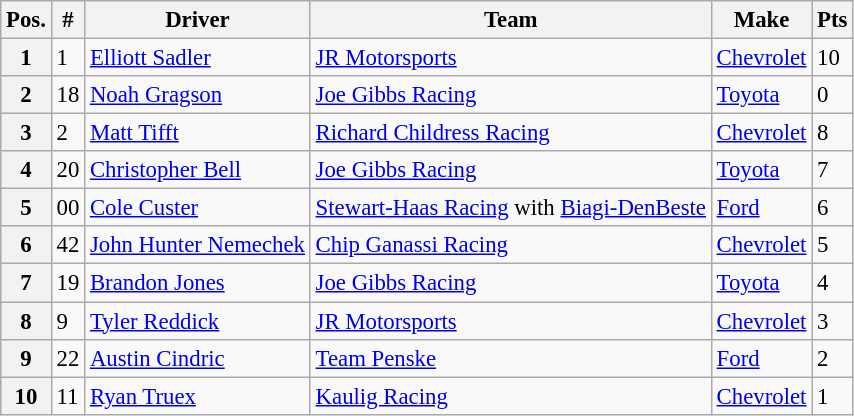<table class="wikitable" style="font-size:95%">
<tr>
<th>Pos.</th>
<th>#</th>
<th>Driver</th>
<th>Team</th>
<th>Make</th>
<th>Pts</th>
</tr>
<tr>
<th>1</th>
<td>1</td>
<td><a href='#'>Elliott Sadler</a></td>
<td><a href='#'>JR Motorsports</a></td>
<td><a href='#'>Chevrolet</a></td>
<td>10</td>
</tr>
<tr>
<th>2</th>
<td>18</td>
<td><a href='#'>Noah Gragson</a></td>
<td><a href='#'>Joe Gibbs Racing</a></td>
<td><a href='#'>Toyota</a></td>
<td>0</td>
</tr>
<tr>
<th>3</th>
<td>2</td>
<td><a href='#'>Matt Tifft</a></td>
<td><a href='#'>Richard Childress Racing</a></td>
<td><a href='#'>Chevrolet</a></td>
<td>8</td>
</tr>
<tr>
<th>4</th>
<td>20</td>
<td><a href='#'>Christopher Bell</a></td>
<td><a href='#'>Joe Gibbs Racing</a></td>
<td><a href='#'>Toyota</a></td>
<td>7</td>
</tr>
<tr>
<th>5</th>
<td>00</td>
<td><a href='#'>Cole Custer</a></td>
<td><a href='#'>Stewart-Haas Racing</a> with <a href='#'>Biagi-DenBeste</a></td>
<td><a href='#'>Ford</a></td>
<td>6</td>
</tr>
<tr>
<th>6</th>
<td>42</td>
<td><a href='#'>John Hunter Nemechek</a></td>
<td><a href='#'>Chip Ganassi Racing</a></td>
<td><a href='#'>Chevrolet</a></td>
<td>5</td>
</tr>
<tr>
<th>7</th>
<td>19</td>
<td><a href='#'>Brandon Jones</a></td>
<td><a href='#'>Joe Gibbs Racing</a></td>
<td><a href='#'>Toyota</a></td>
<td>4</td>
</tr>
<tr>
<th>8</th>
<td>9</td>
<td><a href='#'>Tyler Reddick</a></td>
<td><a href='#'>JR Motorsports</a></td>
<td><a href='#'>Chevrolet</a></td>
<td>3</td>
</tr>
<tr>
<th>9</th>
<td>22</td>
<td><a href='#'>Austin Cindric</a></td>
<td><a href='#'>Team Penske</a></td>
<td><a href='#'>Ford</a></td>
<td>2</td>
</tr>
<tr>
<th>10</th>
<td>11</td>
<td><a href='#'>Ryan Truex</a></td>
<td><a href='#'>Kaulig Racing</a></td>
<td><a href='#'>Chevrolet</a></td>
<td>1</td>
</tr>
</table>
